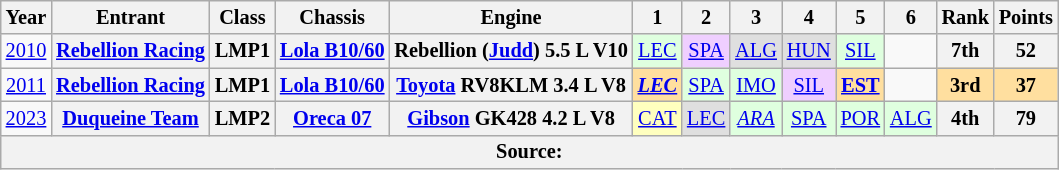<table class="wikitable" style="text-align:center; font-size:85%">
<tr>
<th>Year</th>
<th>Entrant</th>
<th>Class</th>
<th>Chassis</th>
<th>Engine</th>
<th>1</th>
<th>2</th>
<th>3</th>
<th>4</th>
<th>5</th>
<th>6</th>
<th>Rank</th>
<th>Points</th>
</tr>
<tr>
<td><a href='#'>2010</a></td>
<th nowrap><a href='#'>Rebellion Racing</a></th>
<th>LMP1</th>
<th nowrap><a href='#'>Lola B10/60</a></th>
<th nowrap>Rebellion (<a href='#'>Judd</a>) 5.5 L V10</th>
<td style="background:#DFFFDF;"><a href='#'>LEC</a><br></td>
<td style="background:#EFCFFF;"><a href='#'>SPA</a><br></td>
<td style="background:#DFDFDF;"><a href='#'>ALG</a><br></td>
<td style="background:#DFDFDF;"><a href='#'>HUN</a><br></td>
<td style="background:#DFFFDF;"><a href='#'>SIL</a><br></td>
<td></td>
<th>7th</th>
<th>52</th>
</tr>
<tr>
<td><a href='#'>2011</a></td>
<th nowrap><a href='#'>Rebellion Racing</a></th>
<th>LMP1</th>
<th nowrap><a href='#'>Lola B10/60</a></th>
<th nowrap><a href='#'>Toyota</a> RV8KLM 3.4 L V8</th>
<td style="background:#FFDF9F;"><strong><em><a href='#'>LEC</a></em></strong><br></td>
<td style="background:#DFFFDF;"><a href='#'>SPA</a><br></td>
<td style="background:#DFFFDF;"><a href='#'>IMO</a><br></td>
<td style="background:#EFCFFF;"><a href='#'>SIL</a><br></td>
<td style="background:#FFDF9F;"><strong><a href='#'>EST</a></strong><br></td>
<td></td>
<th style="background:#FFDF9F;">3rd</th>
<th style="background:#FFDF9F;">37</th>
</tr>
<tr>
<td><a href='#'>2023</a></td>
<th nowrap><a href='#'>Duqueine Team</a></th>
<th>LMP2</th>
<th nowrap><a href='#'>Oreca 07</a></th>
<th nowrap><a href='#'>Gibson</a> GK428 4.2 L V8</th>
<td style="background:#FFFFBF;"><a href='#'>CAT</a><br></td>
<td style="background:#DFDFDF;"><a href='#'>LEC</a><br></td>
<td style="background:#DFFFDF;"><em><a href='#'>ARA</a></em><br></td>
<td style="background:#DFFFDF;"><a href='#'>SPA</a><br></td>
<td style="background:#DFFFDF;"><a href='#'>POR</a><br></td>
<td style="background:#DFFFDF;"><a href='#'>ALG</a><br></td>
<th>4th</th>
<th>79</th>
</tr>
<tr>
<th colspan="13">Source:</th>
</tr>
</table>
